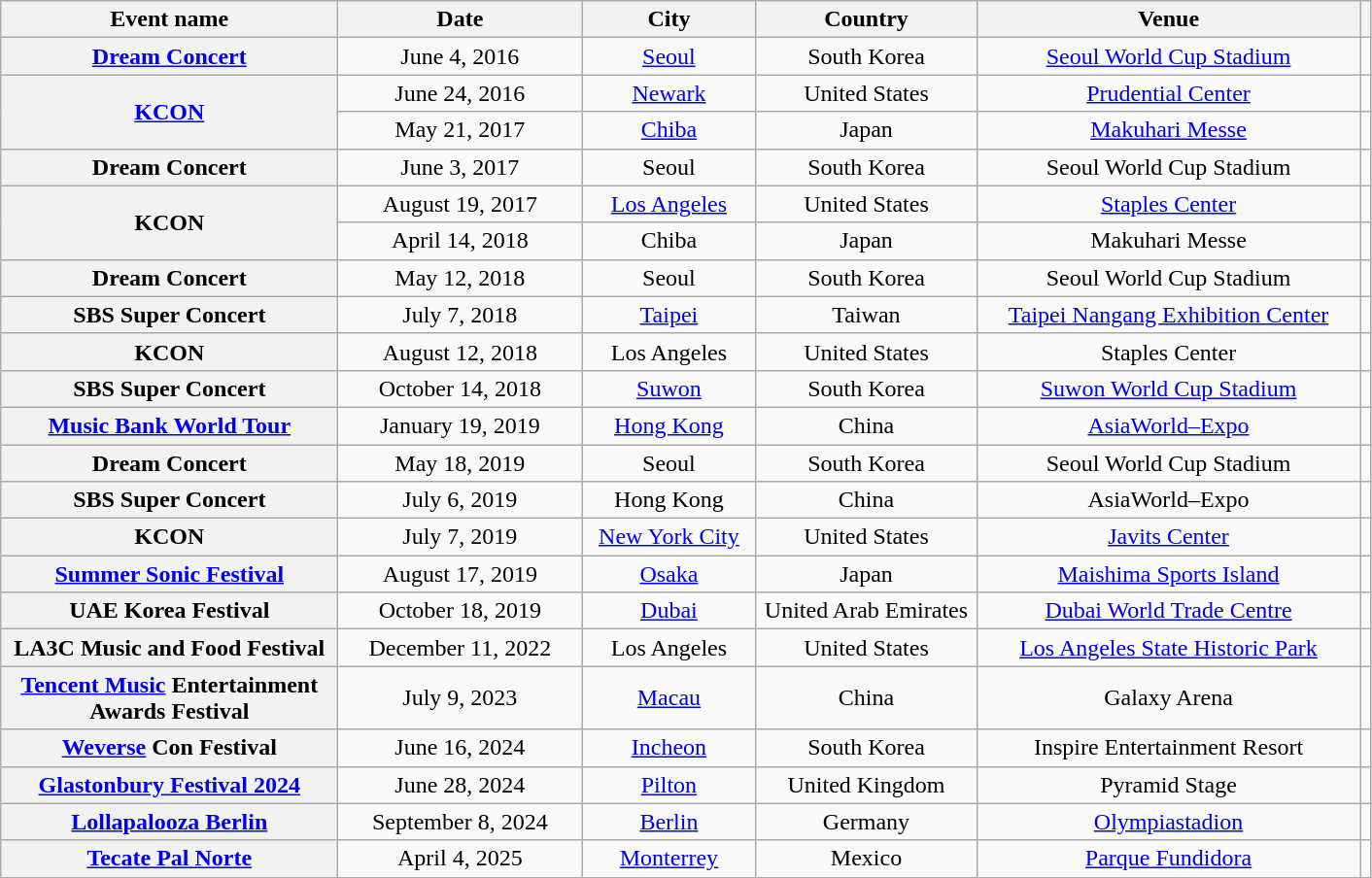<table class="wikitable sortable plainrowheaders" style="text-align:center;">
<tr>
<th scope="col" style="width:14em;">Event name</th>
<th scope="col" style="width:10em;">Date</th>
<th scope="col" style="width:7em;">City</th>
<th scope="col" style="width:9em;">Country</th>
<th scope="col" style="width:16em;">Venue</th>
<th scope="col" class="unsortable"></th>
</tr>
<tr>
<th scope="row"><a href='#'>Dream Concert</a></th>
<td>June 4, 2016</td>
<td><a href='#'>Seoul</a></td>
<td>South Korea</td>
<td><a href='#'>Seoul World Cup Stadium</a></td>
<td></td>
</tr>
<tr>
<th scope="row" rowspan="2"><a href='#'>KCON</a></th>
<td>June 24, 2016</td>
<td><a href='#'>Newark</a></td>
<td>United States</td>
<td><a href='#'>Prudential Center</a></td>
<td></td>
</tr>
<tr>
<td>May 21, 2017</td>
<td><a href='#'>Chiba</a></td>
<td>Japan</td>
<td><a href='#'>Makuhari Messe</a></td>
<td></td>
</tr>
<tr>
<th scope="row">Dream Concert</th>
<td>June 3, 2017</td>
<td>Seoul</td>
<td>South Korea</td>
<td>Seoul World Cup Stadium</td>
<td></td>
</tr>
<tr>
<th scope="row" rowspan="2">KCON</th>
<td>August 19, 2017</td>
<td><a href='#'>Los Angeles</a></td>
<td>United States</td>
<td><a href='#'>Staples Center</a></td>
<td></td>
</tr>
<tr>
<td>April 14, 2018</td>
<td>Chiba</td>
<td>Japan</td>
<td>Makuhari Messe</td>
<td></td>
</tr>
<tr>
<th scope="row">Dream Concert</th>
<td>May 12, 2018</td>
<td>Seoul</td>
<td>South Korea</td>
<td>Seoul World Cup Stadium</td>
<td></td>
</tr>
<tr>
<th scope="row">SBS Super Concert</th>
<td>July 7, 2018</td>
<td><a href='#'>Taipei</a></td>
<td>Taiwan</td>
<td><a href='#'>Taipei Nangang Exhibition Center</a></td>
<td></td>
</tr>
<tr>
<th scope="row">KCON</th>
<td>August 12, 2018</td>
<td>Los Angeles</td>
<td>United States</td>
<td>Staples Center</td>
<td></td>
</tr>
<tr>
<th scope="row">SBS Super Concert</th>
<td>October 14, 2018</td>
<td><a href='#'>Suwon</a></td>
<td>South Korea</td>
<td><a href='#'>Suwon World Cup Stadium</a></td>
<td></td>
</tr>
<tr>
<th scope="row"><a href='#'>Music Bank World Tour</a></th>
<td>January 19, 2019</td>
<td><a href='#'>Hong Kong</a></td>
<td>China</td>
<td><a href='#'>AsiaWorld–Expo</a></td>
<td></td>
</tr>
<tr>
<th scope="row">Dream Concert</th>
<td>May 18, 2019</td>
<td>Seoul</td>
<td>South Korea</td>
<td>Seoul World Cup Stadium</td>
<td></td>
</tr>
<tr>
<th scope="row">SBS Super Concert</th>
<td>July 6, 2019</td>
<td>Hong Kong</td>
<td>China</td>
<td>AsiaWorld–Expo</td>
<td></td>
</tr>
<tr>
<th scope="row">KCON</th>
<td>July 7, 2019</td>
<td><a href='#'>New York City</a></td>
<td>United States</td>
<td><a href='#'>Javits Center</a></td>
<td></td>
</tr>
<tr>
<th scope="row"><a href='#'>Summer Sonic Festival</a></th>
<td>August 17, 2019</td>
<td><a href='#'>Osaka</a></td>
<td>Japan</td>
<td><a href='#'>Maishima Sports Island</a></td>
<td></td>
</tr>
<tr>
<th scope="row">UAE Korea Festival</th>
<td>October 18, 2019</td>
<td><a href='#'>Dubai</a></td>
<td>United Arab Emirates</td>
<td><a href='#'>Dubai World Trade Centre</a></td>
<td></td>
</tr>
<tr>
<th scope="row">LA3C Music and Food Festival</th>
<td>December 11, 2022</td>
<td>Los Angeles</td>
<td>United States</td>
<td><a href='#'>Los Angeles State Historic Park</a></td>
<td></td>
</tr>
<tr>
<th scope="row"><a href='#'>Tencent Music</a> Entertainment Awards Festival</th>
<td>July 9, 2023</td>
<td><a href='#'>Macau</a></td>
<td>China</td>
<td>Galaxy Arena</td>
<td></td>
</tr>
<tr>
<th scope="row"><a href='#'>Weverse</a> Con Festival</th>
<td>June 16, 2024</td>
<td><a href='#'>Incheon</a></td>
<td>South Korea</td>
<td>Inspire Entertainment Resort</td>
<td></td>
</tr>
<tr>
<th scope="row"><a href='#'>Glastonbury Festival 2024</a></th>
<td>June 28, 2024</td>
<td><a href='#'>Pilton</a></td>
<td>United Kingdom</td>
<td>Pyramid Stage</td>
<td></td>
</tr>
<tr>
<th scope="row"><a href='#'>Lollapalooza Berlin</a></th>
<td>September 8, 2024</td>
<td><a href='#'>Berlin</a></td>
<td>Germany</td>
<td><a href='#'>Olympiastadion</a></td>
<td></td>
</tr>
<tr>
<th scope="row"><a href='#'>Tecate Pal Norte</a></th>
<td>April 4, 2025</td>
<td><a href='#'>Monterrey</a></td>
<td>Mexico</td>
<td><a href='#'>Parque Fundidora</a></td>
<td></td>
</tr>
</table>
